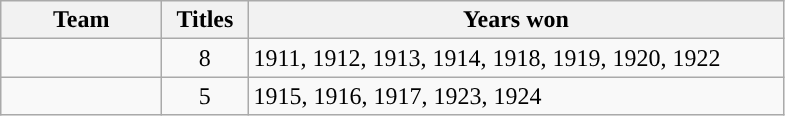<table class="wikitable sortable" style="text-align:left">
<tr>
<th width=100px>Team</th>
<th width=50px>Titles</th>
<th width=350px>Years won</th>
</tr>
<tr>
<td></td>
<td align="center">8</td>
<td>1911, 1912, 1913, 1914, 1918, 1919, 1920, 1922</td>
</tr>
<tr>
<td></td>
<td align="center">5</td>
<td>1915, 1916, 1917, 1923, 1924</td>
</tr>
</table>
